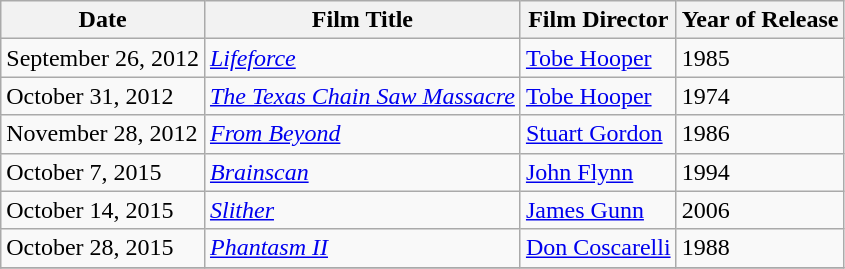<table class="wikitable">
<tr>
<th>Date</th>
<th>Film Title</th>
<th>Film Director</th>
<th>Year of Release</th>
</tr>
<tr>
<td>September 26, 2012</td>
<td><em><a href='#'>Lifeforce</a></em></td>
<td><a href='#'>Tobe Hooper</a></td>
<td>1985</td>
</tr>
<tr>
<td>October 31, 2012</td>
<td><em><a href='#'>The Texas Chain Saw Massacre</a></em></td>
<td><a href='#'>Tobe Hooper</a></td>
<td>1974</td>
</tr>
<tr>
<td>November 28, 2012</td>
<td><em><a href='#'>From Beyond</a></em></td>
<td><a href='#'>Stuart Gordon</a></td>
<td>1986</td>
</tr>
<tr>
<td>October 7, 2015</td>
<td><em><a href='#'>Brainscan</a></em></td>
<td><a href='#'>John Flynn</a></td>
<td>1994</td>
</tr>
<tr>
<td>October 14, 2015</td>
<td><em><a href='#'>Slither</a></em></td>
<td><a href='#'>James Gunn</a></td>
<td>2006</td>
</tr>
<tr>
<td>October 28, 2015</td>
<td><em><a href='#'>Phantasm II</a></em></td>
<td><a href='#'>Don Coscarelli</a></td>
<td>1988</td>
</tr>
<tr>
</tr>
</table>
